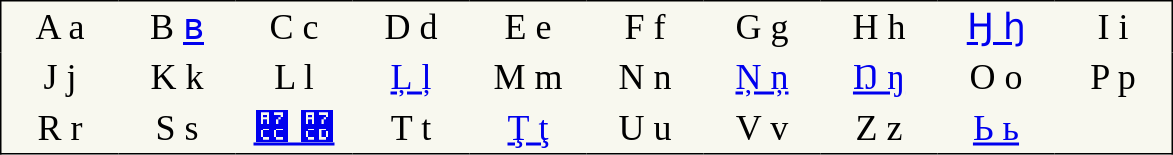<table class="standard" cellpadding="5" style="font-family:Arial Unicode MS; font-size:1.5em; border-color:#000000; border-width:1px; border-style:solid; border-collapse:collapse; background-color:#F8F8EF">
<tr>
<td style="width:3em; text-align:center; padding: 3px;">A a</td>
<td style="width:3em; text-align:center; padding: 3px;">B <a href='#'>ʙ</a></td>
<td style="width:3em; text-align:center; padding: 3px;">C c</td>
<td style="width:3em; text-align:center; padding: 3px;">D d</td>
<td style="width:3em; text-align:center; padding: 3px;">E e</td>
<td style="width:3em; text-align:center; padding: 3px;">F f</td>
<td style="width:3em; text-align:center; padding: 3px;">G g</td>
<td style="width:3em; text-align:center; padding: 3px;">H h</td>
<td style="width:3em; text-align:center; padding: 3px;"><a href='#'>Ꜧ ꜧ</a></td>
<td style="width:3em; text-align:center; padding: 3px;">I i</td>
</tr>
<tr>
<td style="width:3em; text-align:center; padding: 3px;">J j</td>
<td style="width:3em; text-align:center; padding: 3px;">K k</td>
<td style="width:3em; text-align:center; padding: 3px;">L l</td>
<td style="width:3em; text-align:center; padding: 3px;"><a href='#'>Ļ ļ</a></td>
<td style="width:3em; text-align:center; padding: 3px;">M m</td>
<td style="width:3em; text-align:center; padding: 3px;">N n</td>
<td style="width:3em; text-align:center; padding: 3px;"><a href='#'>Ņ ņ</a></td>
<td style="width:3em; text-align:center; padding: 3px;"><a href='#'>Ŋ ŋ</a></td>
<td style="width:3em; text-align:center; padding: 3px;">O o</td>
<td style="width:3em; text-align:center; padding: 3px;">P p</td>
</tr>
<tr>
<td style="width:3em; text-align:center; padding: 3px;">R r</td>
<td style="width:3em; text-align:center; padding: 3px;">S s</td>
<td style="width:3em; text-align:center; padding: 3px;"><a href='#'>Ꟍ ꟍ</a></td>
<td style="width:3em; text-align:center; padding: 3px;">T t</td>
<td style="width:3em; text-align:center; padding: 3px;"><a href='#'>Ţ ţ</a></td>
<td style="width:3em; text-align:center; padding: 3px;">U u</td>
<td style="width:3em; text-align:center; padding: 3px;">V v</td>
<td style="width:3em; text-align:center; padding: 3px;">Z z</td>
<td style="width:3em; text-align:center; padding: 3px;"><a href='#'>Ь ь</a></td>
</tr>
</table>
